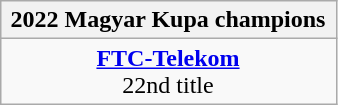<table class=wikitable style="text-align:center; width:225px; margin:auto">
<tr>
<th>2022 Magyar Kupa champions</th>
</tr>
<tr>
<td><strong><a href='#'>FTC-Telekom</a></strong><br>22nd title</td>
</tr>
</table>
